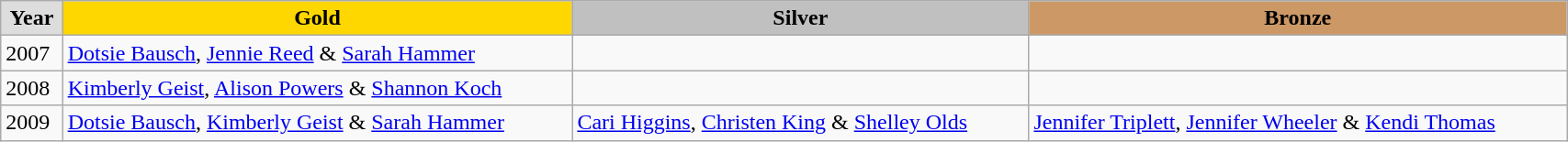<table class="wikitable" style="width: 90%; text-align:left;">
<tr>
<td style="background:#DDDDDD; font-weight:bold; text-align:center;">Year</td>
<td style="background:gold; font-weight:bold; text-align:center;">Gold</td>
<td style="background:silver; font-weight:bold; text-align:center;">Silver</td>
<td style="background:#cc9966; font-weight:bold; text-align:center;">Bronze</td>
</tr>
<tr>
<td>2007</td>
<td><a href='#'>Dotsie Bausch</a>, <a href='#'>Jennie Reed</a> & <a href='#'>Sarah Hammer</a></td>
<td></td>
</tr>
<tr>
<td>2008</td>
<td><a href='#'>Kimberly Geist</a>, <a href='#'>Alison Powers</a> & <a href='#'>Shannon Koch</a></td>
<td></td>
<td></td>
</tr>
<tr>
<td>2009</td>
<td><a href='#'>Dotsie Bausch</a>, <a href='#'>Kimberly Geist</a> & <a href='#'>Sarah Hammer</a></td>
<td><a href='#'>Cari Higgins</a>, <a href='#'>Christen King</a> & <a href='#'>Shelley Olds</a></td>
<td><a href='#'>Jennifer Triplett</a>, <a href='#'>Jennifer Wheeler</a> & <a href='#'>Kendi Thomas</a></td>
</tr>
</table>
